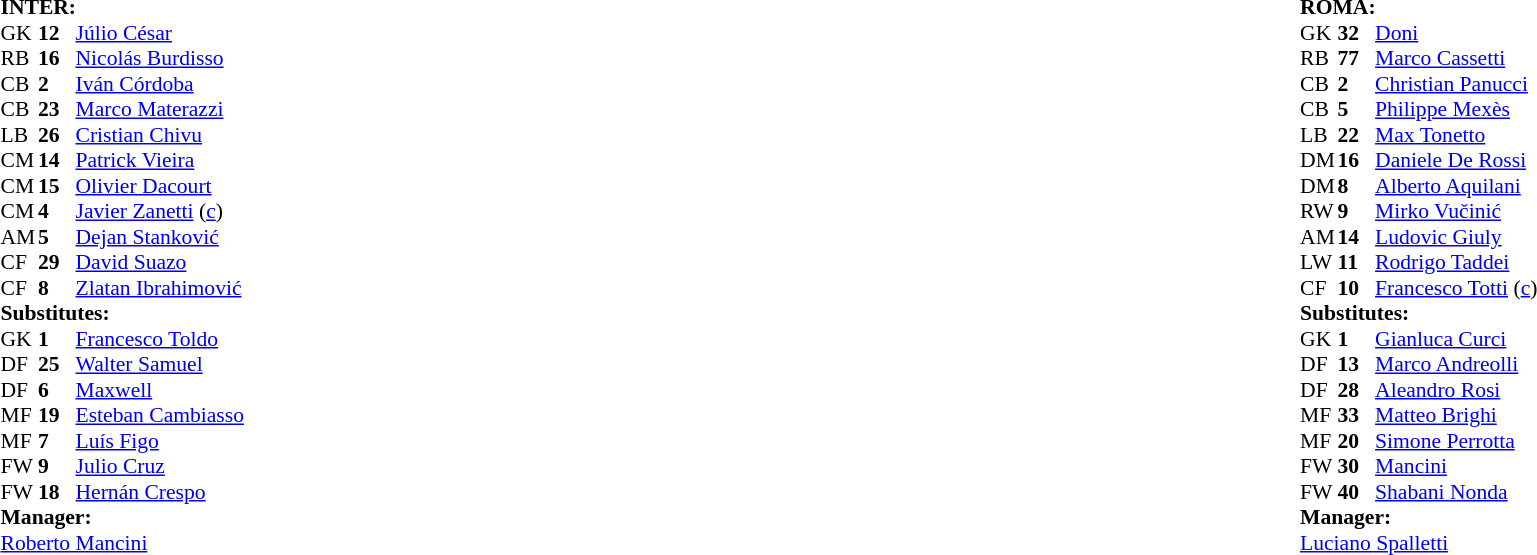<table width="100%">
<tr>
<td valign="top" width="50%"><br><table style="font-size: 90%" cellspacing="0" cellpadding="0">
<tr>
<td colspan="4"><strong>INTER:</strong></td>
</tr>
<tr>
<th width="25"></th>
<th width="25"></th>
</tr>
<tr>
<td>GK</td>
<td><strong>12</strong></td>
<td> <a href='#'>Júlio César</a></td>
</tr>
<tr>
<td>RB</td>
<td><strong>16</strong></td>
<td> <a href='#'>Nicolás Burdisso</a></td>
<td></td>
<td></td>
<td></td>
</tr>
<tr>
<td>CB</td>
<td><strong>2</strong></td>
<td> <a href='#'>Iván Córdoba</a></td>
</tr>
<tr>
<td>CB</td>
<td><strong>23</strong></td>
<td> <a href='#'>Marco Materazzi</a></td>
<td></td>
<td></td>
</tr>
<tr>
<td>LB</td>
<td><strong>26</strong></td>
<td> <a href='#'>Cristian Chivu</a></td>
</tr>
<tr>
<td>CM</td>
<td><strong>14</strong></td>
<td> <a href='#'>Patrick Vieira</a></td>
<td></td>
<td></td>
<td></td>
</tr>
<tr>
<td>CM</td>
<td><strong>15</strong></td>
<td> <a href='#'>Olivier Dacourt</a></td>
<td></td>
<td></td>
<td></td>
</tr>
<tr>
<td>CM</td>
<td><strong>4</strong></td>
<td> <a href='#'>Javier Zanetti</a> (<a href='#'>c</a>)</td>
<td></td>
</tr>
<tr>
<td>AM</td>
<td><strong>5</strong></td>
<td> <a href='#'>Dejan Stanković</a></td>
<td></td>
<td></td>
</tr>
<tr>
<td>CF</td>
<td><strong>29</strong></td>
<td> <a href='#'>David Suazo</a></td>
</tr>
<tr>
<td>CF</td>
<td><strong>8</strong></td>
<td> <a href='#'>Zlatan Ibrahimović</a></td>
<td></td>
<td></td>
</tr>
<tr>
<td colspan=4><strong>Substitutes:</strong></td>
</tr>
<tr>
<td>GK</td>
<td><strong>1</strong></td>
<td> <a href='#'>Francesco Toldo</a></td>
<td></td>
</tr>
<tr>
<td>DF</td>
<td><strong>25</strong></td>
<td> <a href='#'>Walter Samuel</a></td>
</tr>
<tr>
<td>DF</td>
<td><strong>6</strong></td>
<td> <a href='#'>Maxwell</a></td>
<td></td>
</tr>
<tr>
<td>MF</td>
<td><strong>19</strong></td>
<td> <a href='#'>Esteban Cambiasso</a></td>
<td></td>
<td></td>
<td></td>
</tr>
<tr>
<td>MF</td>
<td><strong>7</strong></td>
<td> <a href='#'>Luís Figo</a></td>
<td></td>
<td></td>
<td></td>
</tr>
<tr>
<td>FW</td>
<td><strong>9</strong></td>
<td> <a href='#'>Julio Cruz</a></td>
<td></td>
<td></td>
<td></td>
</tr>
<tr>
<td>FW</td>
<td><strong>18</strong></td>
<td> <a href='#'>Hernán Crespo</a></td>
<td></td>
<td></td>
</tr>
<tr>
<td colspan=4><strong>Manager:</strong></td>
</tr>
<tr>
<td colspan="4"> <a href='#'>Roberto Mancini</a></td>
</tr>
</table>
</td>
<td valign="top"></td>
<td valign="top" width="50%"><br><table style="font-size: 90%" cellspacing="0" cellpadding="0" align=center>
<tr>
<td colspan="4"><strong>ROMA:</strong></td>
</tr>
<tr>
<th width="25"></th>
<th width="25"></th>
</tr>
<tr>
<td>GK</td>
<td><strong>32</strong></td>
<td> <a href='#'>Doni</a></td>
<td></td>
</tr>
<tr>
<td>RB</td>
<td><strong>77</strong></td>
<td> <a href='#'>Marco Cassetti</a></td>
</tr>
<tr>
<td>CB</td>
<td><strong>2</strong></td>
<td> <a href='#'>Christian Panucci</a></td>
<td></td>
</tr>
<tr>
<td>CB</td>
<td><strong>5</strong></td>
<td> <a href='#'>Philippe Mexès</a></td>
<td></td>
</tr>
<tr>
<td>LB</td>
<td><strong>22</strong></td>
<td> <a href='#'>Max Tonetto</a></td>
<td></td>
</tr>
<tr>
<td>DM</td>
<td><strong>16</strong></td>
<td> <a href='#'>Daniele De Rossi</a></td>
</tr>
<tr>
<td>DM</td>
<td><strong>8</strong></td>
<td> <a href='#'>Alberto Aquilani</a></td>
<td></td>
<td></td>
</tr>
<tr>
<td>RW</td>
<td><strong>9</strong></td>
<td> <a href='#'>Mirko Vučinić</a></td>
<td></td>
<td></td>
</tr>
<tr>
<td>AM</td>
<td><strong>14</strong></td>
<td> <a href='#'>Ludovic Giuly</a></td>
<td></td>
</tr>
<tr>
<td>LW</td>
<td><strong>11</strong></td>
<td> <a href='#'>Rodrigo Taddei</a></td>
<td></td>
<td></td>
</tr>
<tr>
<td>CF</td>
<td><strong>10</strong></td>
<td> <a href='#'>Francesco Totti</a> (<a href='#'>c</a>)</td>
</tr>
<tr>
<td colspan=4><strong>Substitutes:</strong></td>
</tr>
<tr>
<td>GK</td>
<td><strong>1</strong></td>
<td> <a href='#'>Gianluca Curci</a></td>
</tr>
<tr>
<td>DF</td>
<td><strong>13</strong></td>
<td> <a href='#'>Marco Andreolli</a></td>
<td></td>
<td></td>
</tr>
<tr>
<td>DF</td>
<td><strong>28</strong></td>
<td> <a href='#'>Aleandro Rosi</a></td>
<td></td>
<td></td>
</tr>
<tr>
<td>MF</td>
<td><strong>33</strong></td>
<td> <a href='#'>Matteo Brighi</a></td>
<td></td>
<td></td>
</tr>
<tr>
<td>MF</td>
<td><strong>20</strong></td>
<td> <a href='#'>Simone Perrotta</a></td>
<td></td>
<td></td>
<td></td>
</tr>
<tr>
<td>FW</td>
<td><strong>30</strong></td>
<td> <a href='#'>Mancini</a></td>
<td></td>
<td></td>
</tr>
<tr>
<td>FW</td>
<td><strong>40</strong></td>
<td> <a href='#'>Shabani Nonda</a></td>
</tr>
<tr>
<td colspan=4><strong>Manager:</strong></td>
</tr>
<tr>
<td colspan="4"> <a href='#'>Luciano Spalletti</a></td>
</tr>
<tr>
</tr>
</table>
</td>
</tr>
</table>
